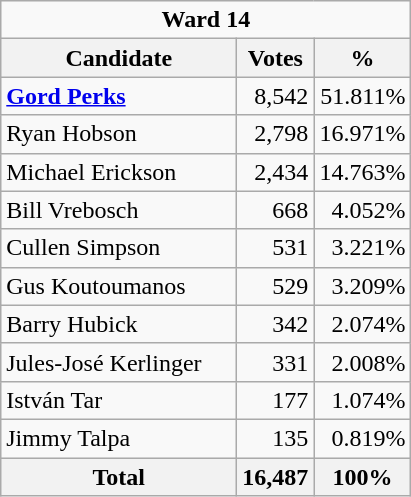<table class="wikitable">
<tr>
<td Colspan="3" align="center"><strong>Ward 14</strong></td>
</tr>
<tr>
<th bgcolor="#DDDDFF" width="150px">Candidate</th>
<th bgcolor="#DDDDFF">Votes</th>
<th bgcolor="#DDDDFF">%</th>
</tr>
<tr>
<td><strong><a href='#'>Gord Perks</a></strong></td>
<td align=right>8,542</td>
<td align=right>51.811%</td>
</tr>
<tr>
<td>Ryan Hobson</td>
<td align=right>2,798</td>
<td align=right>16.971%</td>
</tr>
<tr>
<td>Michael Erickson</td>
<td align=right>2,434</td>
<td align=right>14.763%</td>
</tr>
<tr>
<td>Bill Vrebosch</td>
<td align=right>668</td>
<td align=right>4.052%</td>
</tr>
<tr>
<td>Cullen Simpson</td>
<td align=right>531</td>
<td align=right>3.221%</td>
</tr>
<tr>
<td>Gus Koutoumanos</td>
<td align=right>529</td>
<td align=right>3.209%</td>
</tr>
<tr>
<td>Barry Hubick</td>
<td align=right>342</td>
<td align=right>2.074%</td>
</tr>
<tr>
<td>Jules-José Kerlinger</td>
<td align=right>331</td>
<td align=right>2.008%</td>
</tr>
<tr>
<td>István Tar</td>
<td align=right>177</td>
<td align=right>1.074%</td>
</tr>
<tr>
<td>Jimmy Talpa</td>
<td align=right>135</td>
<td align=right>0.819%</td>
</tr>
<tr>
<th>Total</th>
<th align=right>16,487</th>
<th align=right>100%</th>
</tr>
</table>
